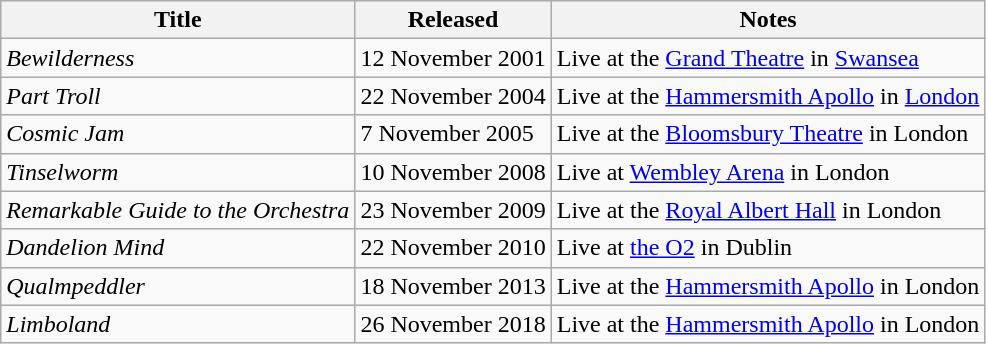<table class="wikitable">
<tr>
<th>Title</th>
<th>Released</th>
<th>Notes</th>
</tr>
<tr>
<td><em>Bewilderness</em></td>
<td>12 November 2001</td>
<td>Live at the <a href='#'>Grand Theatre</a> in <a href='#'>Swansea</a></td>
</tr>
<tr>
<td><em>Part Troll</em></td>
<td>22 November 2004</td>
<td>Live at the <a href='#'>Hammersmith Apollo</a> in <a href='#'>London</a></td>
</tr>
<tr>
<td><em>Cosmic Jam</em></td>
<td>7 November 2005</td>
<td>Live at the <a href='#'>Bloomsbury Theatre</a> in London</td>
</tr>
<tr>
<td><em>Tinselworm</em></td>
<td>10 November 2008</td>
<td>Live at <a href='#'>Wembley Arena</a> in London</td>
</tr>
<tr>
<td><em>Remarkable Guide to the Orchestra</em></td>
<td>23 November 2009</td>
<td>Live at the <a href='#'>Royal Albert Hall</a> in London</td>
</tr>
<tr>
<td><em>Dandelion Mind</em></td>
<td>22 November 2010</td>
<td>Live at <a href='#'>the O2</a> in Dublin</td>
</tr>
<tr>
<td><em>Qualmpeddler</em></td>
<td>18 November 2013</td>
<td>Live at the <a href='#'>Hammersmith Apollo</a> in London</td>
</tr>
<tr>
<td><em>Limboland</em></td>
<td>26 November 2018</td>
<td>Live at the <a href='#'>Hammersmith Apollo</a> in London</td>
</tr>
</table>
